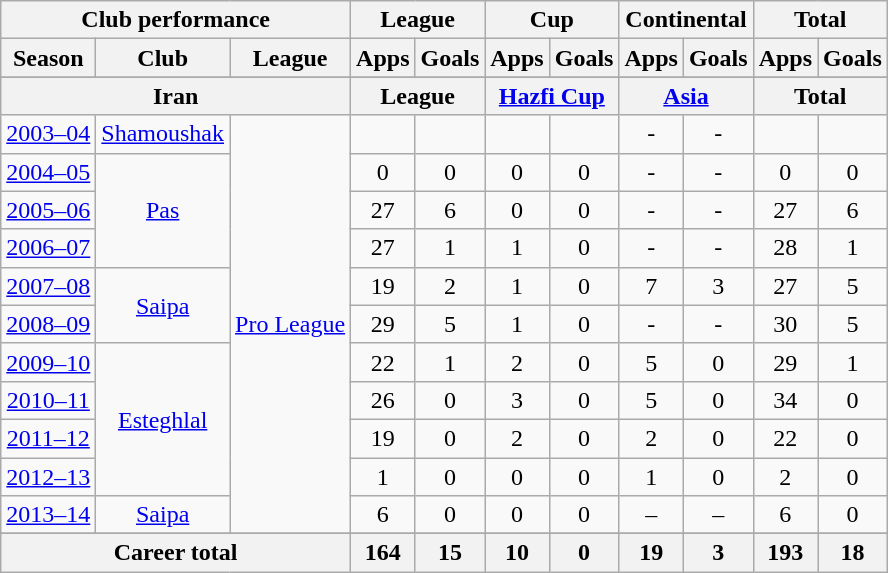<table class="wikitable" style="text-align:center">
<tr>
<th colspan=3>Club performance</th>
<th colspan=2>League</th>
<th colspan=2>Cup</th>
<th colspan=2>Continental</th>
<th colspan=2>Total</th>
</tr>
<tr>
<th>Season</th>
<th>Club</th>
<th>League</th>
<th>Apps</th>
<th>Goals</th>
<th>Apps</th>
<th>Goals</th>
<th>Apps</th>
<th>Goals</th>
<th>Apps</th>
<th>Goals</th>
</tr>
<tr>
</tr>
<tr>
<th colspan=3>Iran</th>
<th colspan=2>League</th>
<th colspan=2><a href='#'>Hazfi Cup</a></th>
<th colspan=2><a href='#'>Asia</a></th>
<th colspan=2>Total</th>
</tr>
<tr>
<td><a href='#'>2003–04</a></td>
<td><a href='#'>Shamoushak</a></td>
<td rowspan="11"><a href='#'>Pro League</a></td>
<td></td>
<td></td>
<td></td>
<td></td>
<td>-</td>
<td>-</td>
<td></td>
<td></td>
</tr>
<tr>
<td><a href='#'>2004–05</a></td>
<td rowspan="3"><a href='#'>Pas</a></td>
<td>0</td>
<td>0</td>
<td>0</td>
<td>0</td>
<td>-</td>
<td>-</td>
<td>0</td>
<td>0</td>
</tr>
<tr>
<td><a href='#'>2005–06</a></td>
<td>27</td>
<td>6</td>
<td>0</td>
<td>0</td>
<td>-</td>
<td>-</td>
<td>27</td>
<td>6</td>
</tr>
<tr>
<td><a href='#'>2006–07</a></td>
<td>27</td>
<td>1</td>
<td>1</td>
<td>0</td>
<td>-</td>
<td>-</td>
<td>28</td>
<td>1</td>
</tr>
<tr>
<td><a href='#'>2007–08</a></td>
<td rowspan="2"><a href='#'>Saipa</a></td>
<td>19</td>
<td>2</td>
<td>1</td>
<td>0</td>
<td>7</td>
<td>3</td>
<td>27</td>
<td>5</td>
</tr>
<tr>
<td><a href='#'>2008–09</a></td>
<td>29</td>
<td>5</td>
<td>1</td>
<td>0</td>
<td>-</td>
<td>-</td>
<td>30</td>
<td>5</td>
</tr>
<tr>
<td><a href='#'>2009–10</a></td>
<td rowspan=4><a href='#'>Esteghlal</a></td>
<td>22</td>
<td>1</td>
<td>2</td>
<td>0</td>
<td>5</td>
<td>0</td>
<td>29</td>
<td>1</td>
</tr>
<tr>
<td><a href='#'>2010–11</a></td>
<td>26</td>
<td>0</td>
<td>3</td>
<td>0</td>
<td>5</td>
<td>0</td>
<td>34</td>
<td>0</td>
</tr>
<tr>
<td><a href='#'>2011–12</a></td>
<td>19</td>
<td>0</td>
<td>2</td>
<td>0</td>
<td>2</td>
<td>0</td>
<td>22</td>
<td>0</td>
</tr>
<tr>
<td><a href='#'>2012–13</a></td>
<td>1</td>
<td>0</td>
<td>0</td>
<td>0</td>
<td>1</td>
<td>0</td>
<td>2</td>
<td>0</td>
</tr>
<tr>
<td><a href='#'>2013–14</a></td>
<td rowspan=1><a href='#'>Saipa</a></td>
<td>6</td>
<td>0</td>
<td>0</td>
<td>0</td>
<td>–</td>
<td>–</td>
<td>6</td>
<td>0</td>
</tr>
<tr>
</tr>
<tr>
<th colspan=3>Career total</th>
<th>164</th>
<th>15</th>
<th>10</th>
<th>0</th>
<th>19</th>
<th>3</th>
<th>193</th>
<th>18</th>
</tr>
</table>
